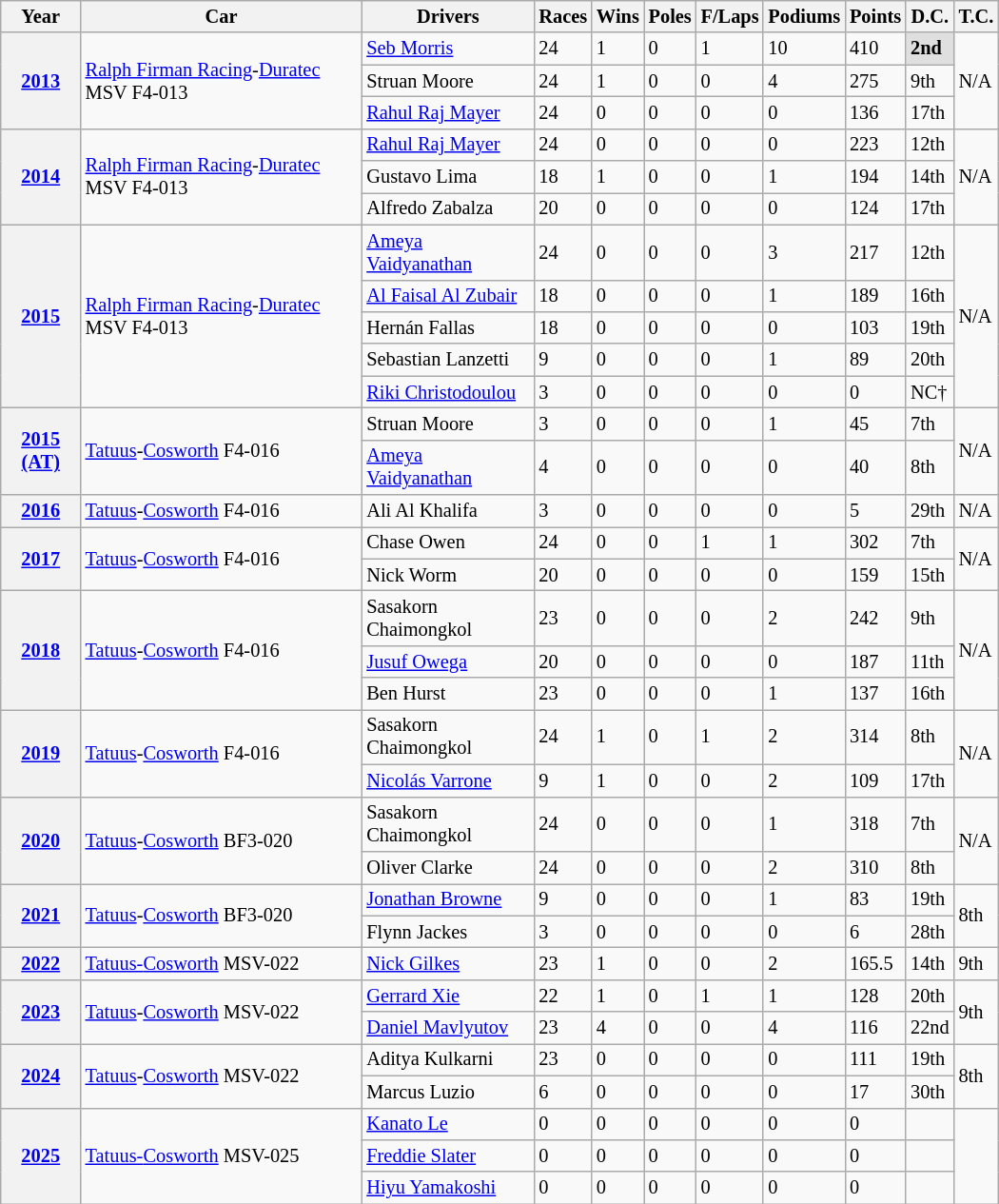<table class="wikitable" style="font-size:85%; width:700px">
<tr valign="top">
<th>Year</th>
<th>Car</th>
<th>Drivers</th>
<th>Races</th>
<th>Wins</th>
<th>Poles</th>
<th>F/Laps</th>
<th>Podiums</th>
<th>Points</th>
<th>D.C.</th>
<th>T.C.</th>
</tr>
<tr>
<th rowspan="3"><a href='#'>2013</a></th>
<td rowspan="3"><a href='#'>Ralph Firman Racing</a>-<a href='#'>Duratec</a> MSV F4-013</td>
<td> <a href='#'>Seb Morris</a></td>
<td>24</td>
<td>1</td>
<td>0</td>
<td>1</td>
<td>10</td>
<td>410</td>
<td style="background:#DFDFDF;"><strong>2nd</strong></td>
<td rowspan="3">N/A</td>
</tr>
<tr>
<td> Struan Moore</td>
<td>24</td>
<td>1</td>
<td>0</td>
<td>0</td>
<td>4</td>
<td>275</td>
<td>9th</td>
</tr>
<tr>
<td> <a href='#'>Rahul Raj Mayer</a></td>
<td>24</td>
<td>0</td>
<td>0</td>
<td>0</td>
<td>0</td>
<td>136</td>
<td>17th</td>
</tr>
<tr>
<th rowspan="3"><a href='#'>2014</a></th>
<td rowspan="3"><a href='#'>Ralph Firman Racing</a>-<a href='#'>Duratec</a> MSV F4-013</td>
<td> <a href='#'>Rahul Raj Mayer</a></td>
<td>24</td>
<td>0</td>
<td>0</td>
<td>0</td>
<td>0</td>
<td>223</td>
<td>12th</td>
<td rowspan="3">N/A</td>
</tr>
<tr>
<td> Gustavo Lima</td>
<td>18</td>
<td>1</td>
<td>0</td>
<td>0</td>
<td>1</td>
<td>194</td>
<td>14th</td>
</tr>
<tr>
<td> Alfredo Zabalza</td>
<td>20</td>
<td>0</td>
<td>0</td>
<td>0</td>
<td>0</td>
<td>124</td>
<td>17th</td>
</tr>
<tr>
<th rowspan="5"><a href='#'>2015</a></th>
<td rowspan="5"><a href='#'>Ralph Firman Racing</a>-<a href='#'>Duratec</a> MSV F4-013</td>
<td> <a href='#'>Ameya Vaidyanathan</a></td>
<td>24</td>
<td>0</td>
<td>0</td>
<td>0</td>
<td>3</td>
<td>217</td>
<td>12th</td>
<td rowspan="5">N/A</td>
</tr>
<tr>
<td> <a href='#'>Al Faisal Al Zubair</a></td>
<td>18</td>
<td>0</td>
<td>0</td>
<td>0</td>
<td>1</td>
<td>189</td>
<td>16th</td>
</tr>
<tr>
<td> Hernán Fallas</td>
<td>18</td>
<td>0</td>
<td>0</td>
<td>0</td>
<td>0</td>
<td>103</td>
<td>19th</td>
</tr>
<tr>
<td> Sebastian Lanzetti</td>
<td>9</td>
<td>0</td>
<td>0</td>
<td>0</td>
<td>1</td>
<td>89</td>
<td>20th</td>
</tr>
<tr>
<td> <a href='#'>Riki Christodoulou</a></td>
<td>3</td>
<td>0</td>
<td>0</td>
<td>0</td>
<td>0</td>
<td>0</td>
<td>NC†</td>
</tr>
<tr>
<th rowspan="2"><a href='#'>2015 (AT)</a></th>
<td rowspan="2"><a href='#'>Tatuus</a>-<a href='#'>Cosworth</a> F4-016</td>
<td> Struan Moore</td>
<td>3</td>
<td>0</td>
<td>0</td>
<td>0</td>
<td>1</td>
<td>45</td>
<td>7th</td>
<td rowspan="2">N/A</td>
</tr>
<tr>
<td> <a href='#'>Ameya Vaidyanathan</a></td>
<td>4</td>
<td>0</td>
<td>0</td>
<td>0</td>
<td>0</td>
<td>40</td>
<td>8th</td>
</tr>
<tr>
<th><a href='#'>2016</a></th>
<td><a href='#'>Tatuus</a>-<a href='#'>Cosworth</a> F4-016</td>
<td> Ali Al Khalifa</td>
<td>3</td>
<td>0</td>
<td>0</td>
<td>0</td>
<td>0</td>
<td>5</td>
<td>29th</td>
<td>N/A</td>
</tr>
<tr>
<th rowspan="2"><a href='#'>2017</a></th>
<td rowspan="2"><a href='#'>Tatuus</a>-<a href='#'>Cosworth</a> F4-016</td>
<td> Chase Owen</td>
<td>24</td>
<td>0</td>
<td>0</td>
<td>1</td>
<td>1</td>
<td>302</td>
<td>7th</td>
<td rowspan="2">N/A</td>
</tr>
<tr>
<td> Nick Worm</td>
<td>20</td>
<td>0</td>
<td>0</td>
<td>0</td>
<td>0</td>
<td>159</td>
<td>15th</td>
</tr>
<tr>
<th rowspan="3"><a href='#'>2018</a></th>
<td rowspan="3"><a href='#'>Tatuus</a>-<a href='#'>Cosworth</a> F4-016</td>
<td> Sasakorn Chaimongkol</td>
<td>23</td>
<td>0</td>
<td>0</td>
<td>0</td>
<td>2</td>
<td>242</td>
<td>9th</td>
<td rowspan="3">N/A</td>
</tr>
<tr>
<td> <a href='#'>Jusuf Owega</a></td>
<td>20</td>
<td>0</td>
<td>0</td>
<td>0</td>
<td>0</td>
<td>187</td>
<td>11th</td>
</tr>
<tr>
<td> Ben Hurst</td>
<td>23</td>
<td>0</td>
<td>0</td>
<td>0</td>
<td>1</td>
<td>137</td>
<td>16th</td>
</tr>
<tr>
<th rowspan="2"><a href='#'>2019</a></th>
<td rowspan="2"><a href='#'>Tatuus</a>-<a href='#'>Cosworth</a> F4-016</td>
<td> Sasakorn Chaimongkol</td>
<td>24</td>
<td>1</td>
<td>0</td>
<td>1</td>
<td>2</td>
<td>314</td>
<td>8th</td>
<td rowspan="2">N/A</td>
</tr>
<tr>
<td> <a href='#'>Nicolás Varrone</a></td>
<td>9</td>
<td>1</td>
<td>0</td>
<td>0</td>
<td>2</td>
<td>109</td>
<td>17th</td>
</tr>
<tr>
<th rowspan="2"><a href='#'>2020</a></th>
<td rowspan="2"><a href='#'>Tatuus</a>-<a href='#'>Cosworth</a> BF3-020</td>
<td> Sasakorn Chaimongkol</td>
<td>24</td>
<td>0</td>
<td>0</td>
<td>0</td>
<td>1</td>
<td>318</td>
<td>7th</td>
<td rowspan="2">N/A</td>
</tr>
<tr>
<td> Oliver Clarke</td>
<td>24</td>
<td>0</td>
<td>0</td>
<td>0</td>
<td>2</td>
<td>310</td>
<td>8th</td>
</tr>
<tr>
<th rowspan="2"><a href='#'>2021</a></th>
<td rowspan="2"><a href='#'>Tatuus</a>-<a href='#'>Cosworth</a> BF3-020</td>
<td> <a href='#'>Jonathan Browne</a></td>
<td>9</td>
<td>0</td>
<td>0</td>
<td>0</td>
<td>1</td>
<td>83</td>
<td>19th</td>
<td rowspan="2">8th</td>
</tr>
<tr>
<td> Flynn Jackes</td>
<td>3</td>
<td>0</td>
<td>0</td>
<td>0</td>
<td>0</td>
<td>6</td>
<td>28th</td>
</tr>
<tr>
<th><a href='#'>2022</a></th>
<td><a href='#'>Tatuus-</a><a href='#'>Cosworth</a> MSV-022</td>
<td> <a href='#'>Nick Gilkes</a></td>
<td>23</td>
<td>1</td>
<td>0</td>
<td>0</td>
<td>2</td>
<td>165.5</td>
<td>14th</td>
<td>9th</td>
</tr>
<tr>
<th rowspan="2"><a href='#'>2023</a></th>
<td rowspan="2"><a href='#'>Tatuus</a>-<a href='#'>Cosworth</a> MSV-022</td>
<td> <a href='#'>Gerrard Xie</a></td>
<td>22</td>
<td>1</td>
<td>0</td>
<td>1</td>
<td>1</td>
<td>128</td>
<td>20th</td>
<td rowspan="2">9th</td>
</tr>
<tr>
<td> <a href='#'>Daniel Mavlyutov</a></td>
<td>23</td>
<td>4</td>
<td>0</td>
<td>0</td>
<td>4</td>
<td>116</td>
<td>22nd</td>
</tr>
<tr>
<th rowspan="2"><a href='#'>2024</a></th>
<td rowspan="2"><a href='#'>Tatuus</a>-<a href='#'>Cosworth</a> MSV-022</td>
<td> Aditya Kulkarni</td>
<td>23</td>
<td>0</td>
<td>0</td>
<td>0</td>
<td>0</td>
<td>111</td>
<td>19th</td>
<td rowspan="2">8th</td>
</tr>
<tr>
<td> Marcus Luzio</td>
<td>6</td>
<td>0</td>
<td>0</td>
<td>0</td>
<td>0</td>
<td>17</td>
<td>30th</td>
</tr>
<tr>
<th rowspan="3"><a href='#'>2025</a></th>
<td rowspan="3"><a href='#'>Tatuus-</a><a href='#'>Cosworth</a> MSV-025</td>
<td> <a href='#'>Kanato Le</a></td>
<td>0</td>
<td>0</td>
<td>0</td>
<td>0</td>
<td>0</td>
<td>0</td>
<td></td>
<td rowspan="3"></td>
</tr>
<tr>
<td> <a href='#'>Freddie Slater</a></td>
<td>0</td>
<td>0</td>
<td>0</td>
<td>0</td>
<td>0</td>
<td>0</td>
<td></td>
</tr>
<tr>
<td> <a href='#'>Hiyu Yamakoshi</a></td>
<td>0</td>
<td>0</td>
<td>0</td>
<td>0</td>
<td>0</td>
<td>0</td>
<td></td>
</tr>
</table>
